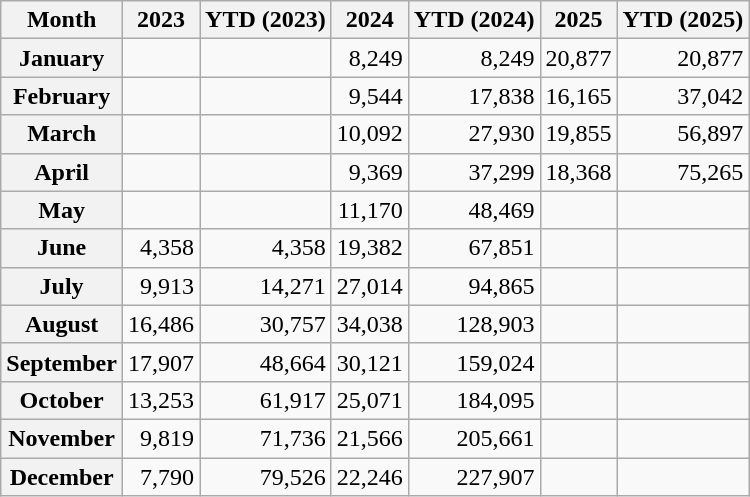<table class="wikitable sortable">
<tr>
<th>Month</th>
<th>2023</th>
<th>YTD (2023)</th>
<th>2024</th>
<th>YTD (2024)</th>
<th>2025</th>
<th>YTD (2025)</th>
</tr>
<tr align=right>
<th>January</th>
<td></td>
<td></td>
<td>8,249</td>
<td>8,249</td>
<td>20,877</td>
<td>20,877</td>
</tr>
<tr align=right>
<th>February</th>
<td></td>
<td></td>
<td>9,544</td>
<td>17,838</td>
<td>16,165</td>
<td>37,042</td>
</tr>
<tr align=right>
<th>March</th>
<td></td>
<td></td>
<td>10,092</td>
<td>27,930</td>
<td>19,855</td>
<td>56,897</td>
</tr>
<tr align=right>
<th>April</th>
<td></td>
<td></td>
<td>9,369</td>
<td>37,299</td>
<td>18,368</td>
<td>75,265</td>
</tr>
<tr align=right>
<th>May</th>
<td></td>
<td></td>
<td>11,170</td>
<td>48,469</td>
<td></td>
<td></td>
</tr>
<tr align=right>
<th>June</th>
<td>4,358</td>
<td>4,358</td>
<td>19,382</td>
<td>67,851</td>
<td></td>
<td></td>
</tr>
<tr align=right>
<th>July</th>
<td>9,913</td>
<td>14,271</td>
<td>27,014</td>
<td>94,865</td>
<td></td>
<td></td>
</tr>
<tr align=right>
<th>August</th>
<td>16,486</td>
<td>30,757</td>
<td>34,038</td>
<td>128,903</td>
<td></td>
<td></td>
</tr>
<tr align=right>
<th>September</th>
<td>17,907</td>
<td>48,664</td>
<td>30,121</td>
<td>159,024</td>
<td></td>
<td></td>
</tr>
<tr align=right>
<th>October</th>
<td>13,253</td>
<td>61,917</td>
<td>25,071</td>
<td>184,095</td>
<td></td>
<td></td>
</tr>
<tr align=right>
<th>November</th>
<td>9,819</td>
<td>71,736</td>
<td>21,566</td>
<td>205,661</td>
<td></td>
<td></td>
</tr>
<tr align=right>
<th>December</th>
<td>7,790</td>
<td>79,526</td>
<td>22,246</td>
<td>227,907</td>
<td></td>
<td></td>
</tr>
</table>
